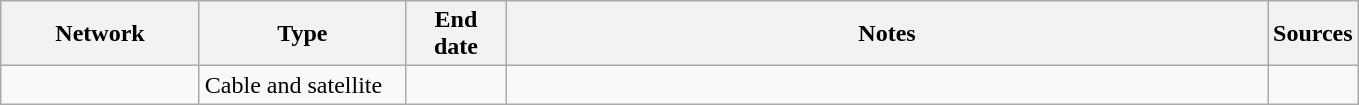<table class="wikitable">
<tr>
<th style="text-align:center; width:125px">Network</th>
<th style="text-align:center; width:130px">Type</th>
<th style="text-align:center; width:60px">End date</th>
<th style="text-align:center; width:500px">Notes</th>
<th style="text-align:center; width:30px">Sources</th>
</tr>
<tr>
<td><a href='#'></a></td>
<td>Cable and satellite</td>
<td></td>
<td></td>
<td></td>
</tr>
</table>
